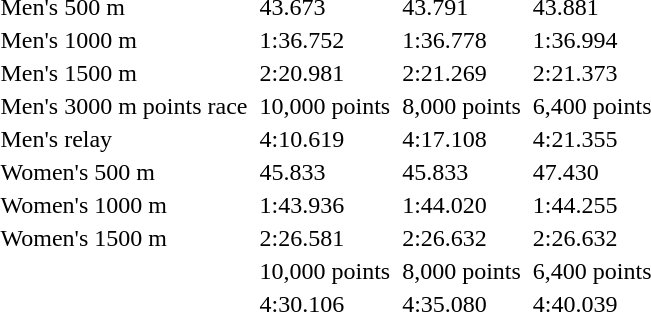<table>
<tr>
<td>Men's 500 m</td>
<td></td>
<td>43.673</td>
<td></td>
<td>43.791</td>
<td></td>
<td>43.881</td>
</tr>
<tr>
<td>Men's 1000 m</td>
<td></td>
<td>1:36.752</td>
<td></td>
<td>1:36.778</td>
<td></td>
<td>1:36.994</td>
</tr>
<tr>
<td>Men's 1500 m</td>
<td></td>
<td>2:20.981</td>
<td></td>
<td>2:21.269</td>
<td></td>
<td>2:21.373</td>
</tr>
<tr>
<td>Men's 3000 m points race</td>
<td></td>
<td>10,000 points</td>
<td></td>
<td>8,000 points</td>
<td></td>
<td>6,400 points</td>
</tr>
<tr>
<td>Men's relay</td>
<td></td>
<td>4:10.619</td>
<td></td>
<td>4:17.108</td>
<td></td>
<td>4:21.355</td>
</tr>
<tr>
<td>Women's 500 m</td>
<td></td>
<td>45.833</td>
<td></td>
<td>45.833</td>
<td></td>
<td>47.430</td>
</tr>
<tr>
<td>Women's 1000 m</td>
<td></td>
<td>1:43.936</td>
<td></td>
<td>1:44.020</td>
<td></td>
<td>1:44.255</td>
</tr>
<tr>
<td>Women's 1500 m</td>
<td></td>
<td>2:26.581</td>
<td></td>
<td>2:26.632</td>
<td></td>
<td>2:26.632</td>
</tr>
<tr>
<td></td>
<td></td>
<td>10,000 points</td>
<td></td>
<td>8,000 points</td>
<td></td>
<td>6,400 points</td>
</tr>
<tr>
<td></td>
<td></td>
<td>4:30.106</td>
<td></td>
<td>4:35.080</td>
<td></td>
<td>4:40.039</td>
</tr>
</table>
